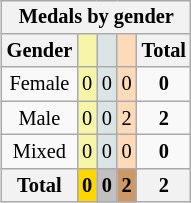<table class=wikitable style=font-size:85%;float:right;text-align:center>
<tr>
<th colspan=5>Medals by gender</th>
</tr>
<tr>
<th>Gender</th>
<td bgcolor=F7F6A8></td>
<td bgcolor=DCE5E5></td>
<td bgcolor=FFDAB9></td>
<th>Total</th>
</tr>
<tr>
<td>Female</td>
<td bgcolor=F7F6A8>0</td>
<td bgcolor=DCE5E5>0</td>
<td bgcolor=FFDAB9>0</td>
<td><strong>0</strong></td>
</tr>
<tr>
<td>Male</td>
<td bgcolor=F7F6A8>0</td>
<td bgcolor=DCE5E5>0</td>
<td bgcolor=FFDAB9>2</td>
<td><strong>2</strong></td>
</tr>
<tr>
<td>Mixed</td>
<td bgcolor=F7F6A8>0</td>
<td bgcolor=DCE5E5>0</td>
<td bgcolor=FFDAB9>0</td>
<td><strong>0</strong></td>
</tr>
<tr>
<th>Total</th>
<th style=background:gold>0</th>
<th style=background:silver>0</th>
<th style=background:#c96>2</th>
<th>2</th>
</tr>
</table>
